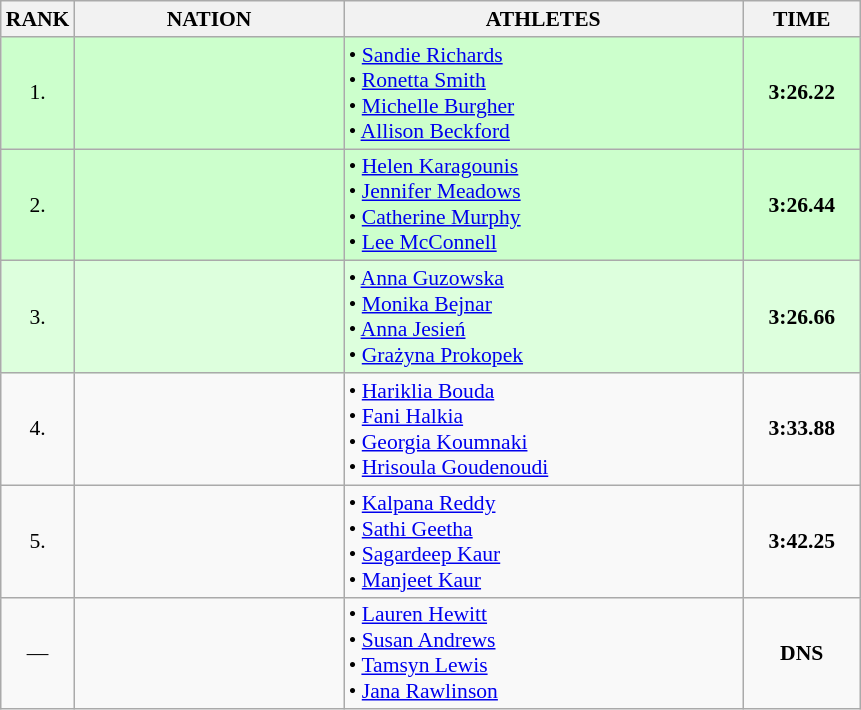<table class="wikitable" style="border-collapse: collapse; font-size: 90%;">
<tr>
<th>RANK</th>
<th style="width: 12em">NATION</th>
<th style="width: 18em">ATHLETES</th>
<th style="width: 5em">TIME</th>
</tr>
<tr style="background:#ccffcc;">
<td align="center">1.</td>
<td align="center"></td>
<td>• <a href='#'>Sandie Richards</a><br>• <a href='#'>Ronetta Smith</a><br>• <a href='#'>Michelle Burgher</a><br>• <a href='#'>Allison Beckford</a></td>
<td align="center"><strong>3:26.22</strong></td>
</tr>
<tr style="background:#ccffcc;">
<td align="center">2.</td>
<td align="center"></td>
<td>• <a href='#'>Helen Karagounis</a><br>• <a href='#'>Jennifer Meadows</a><br>• <a href='#'>Catherine Murphy</a><br>• <a href='#'>Lee McConnell</a></td>
<td align="center"><strong>3:26.44</strong></td>
</tr>
<tr style="background:#ddffdd;">
<td align="center">3.</td>
<td align="center"></td>
<td>• <a href='#'>Anna Guzowska</a><br>• <a href='#'>Monika Bejnar</a><br>• <a href='#'>Anna Jesień</a><br>• <a href='#'>Grażyna Prokopek</a></td>
<td align="center"><strong>3:26.66</strong></td>
</tr>
<tr>
<td align="center">4.</td>
<td align="center"></td>
<td>• <a href='#'>Hariklia Bouda</a><br>• <a href='#'>Fani Halkia</a><br>• <a href='#'>Georgia Koumnaki</a><br>• <a href='#'>Hrisoula Goudenoudi</a></td>
<td align="center"><strong>3:33.88</strong></td>
</tr>
<tr>
<td align="center">5.</td>
<td align="center"></td>
<td>• <a href='#'>Kalpana Reddy</a><br>• <a href='#'>Sathi Geetha</a><br>• <a href='#'>Sagardeep Kaur</a><br>• <a href='#'>Manjeet Kaur</a></td>
<td align="center"><strong>3:42.25</strong></td>
</tr>
<tr>
<td align="center">—</td>
<td align="center"></td>
<td>• <a href='#'>Lauren Hewitt</a><br>• <a href='#'>Susan Andrews</a><br>• <a href='#'>Tamsyn Lewis</a><br>• <a href='#'>Jana Rawlinson</a></td>
<td align="center"><strong>DNS</strong></td>
</tr>
</table>
